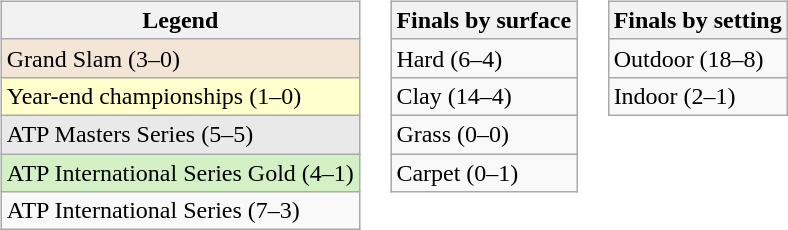<table>
<tr valign="top">
<td><br><table class="sortable wikitable">
<tr>
<th>Legend</th>
</tr>
<tr bgcolor="#f3e6d7">
<td>Grand Slam (3–0)</td>
</tr>
<tr bgcolor="#ffffcc">
<td>Year-end championships (1–0)</td>
</tr>
<tr bgcolor="#e9e9e9">
<td>ATP Masters Series (5–5)</td>
</tr>
<tr bgcolor="#d4f1c5">
<td>ATP International Series Gold (4–1)</td>
</tr>
<tr bgcolor="">
<td>ATP International Series (7–3)</td>
</tr>
</table>
</td>
<td><br><table class="sortable wikitable">
<tr>
<th>Finals by surface</th>
</tr>
<tr>
<td>Hard (6–4)</td>
</tr>
<tr>
<td>Clay (14–4)</td>
</tr>
<tr>
<td>Grass (0–0)</td>
</tr>
<tr>
<td>Carpet (0–1)</td>
</tr>
</table>
</td>
<td><br><table class="sortable wikitable">
<tr>
<th>Finals by setting</th>
</tr>
<tr>
<td>Outdoor (18–8)</td>
</tr>
<tr>
<td>Indoor (2–1)</td>
</tr>
</table>
</td>
</tr>
</table>
